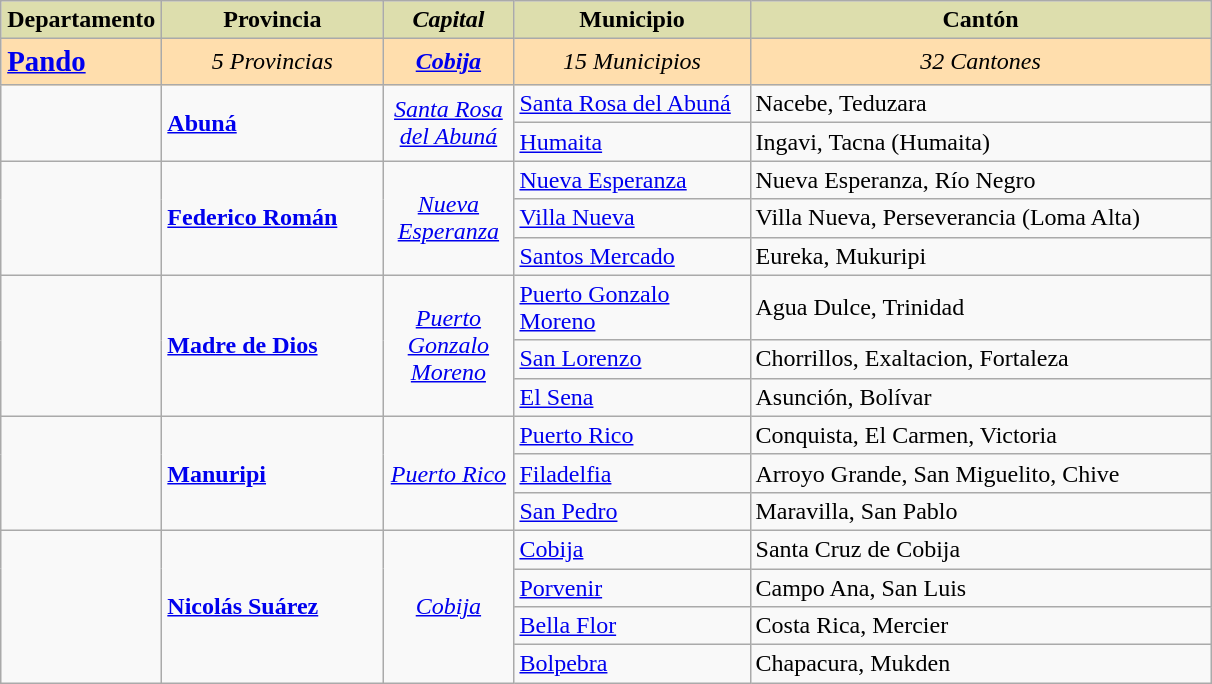<table class="wikitable">
<tr>
<th style="width:100px; background:#dddead;"><strong>Departamento</strong></th>
<th style="width:140px; background:#dddead;"><strong>Provincia</strong></th>
<th style="width:80px; background:#dddead;"><em>Capital</em></th>
<th style="width:150px; background:#dddead;"><strong>Municipio</strong></th>
<th style="width:300px; background:#dddead;"><strong>Cantón</strong></th>
</tr>
<tr>
<td style="text-align:left; background:#ffdead; font-size:larger;"><strong><a href='#'>Pando</a></strong></td>
<td style="background:#ffdead; text-align:center;"><em>5 Provincias</em></td>
<td style="background:#ffdead; text-align:center;"><strong><em><a href='#'>Cobija</a></em></strong></td>
<td style="background:#ffdead; text-align:center;"><em>15 Municipios</em></td>
<td style="background:#ffdead; text-align:center;"><em>32 Cantones</em></td>
</tr>
<tr>
<td rowspan=2></td>
<td rowspan=2><strong><a href='#'>Abuná</a></strong></td>
<td style="text-align:center;" rowspan="2"><em><a href='#'>Santa Rosa del Abuná</a></em></td>
<td><a href='#'>Santa Rosa del Abuná</a></td>
<td>Nacebe, Teduzara</td>
</tr>
<tr>
<td><a href='#'>Humaita</a></td>
<td>Ingavi, Tacna (Humaita)</td>
</tr>
<tr>
<td rowspan=3></td>
<td rowspan=3><strong><a href='#'>Federico Román</a></strong></td>
<td style="text-align:center;" rowspan="3"><em><a href='#'>Nueva Esperanza</a></em></td>
<td><a href='#'>Nueva Esperanza</a></td>
<td>Nueva Esperanza, Río Negro</td>
</tr>
<tr>
<td><a href='#'>Villa Nueva</a></td>
<td>Villa Nueva, Perseverancia (Loma Alta)</td>
</tr>
<tr>
<td><a href='#'>Santos Mercado</a></td>
<td>Eureka, Mukuripi</td>
</tr>
<tr>
<td rowspan=3></td>
<td rowspan=3><strong><a href='#'>Madre de Dios</a></strong></td>
<td style="text-align:center;" rowspan="3"><em><a href='#'>Puerto Gonzalo Moreno</a></em></td>
<td><a href='#'>Puerto Gonzalo Moreno</a></td>
<td>Agua Dulce, Trinidad</td>
</tr>
<tr>
<td><a href='#'>San Lorenzo</a></td>
<td>Chorrillos, Exaltacion, Fortaleza</td>
</tr>
<tr>
<td><a href='#'>El Sena</a></td>
<td>Asunción, Bolívar</td>
</tr>
<tr>
<td rowspan=3></td>
<td rowspan=3><strong><a href='#'>Manuripi</a></strong></td>
<td style="text-align:center;" rowspan="3"><em><a href='#'>Puerto Rico</a></em></td>
<td><a href='#'>Puerto Rico</a></td>
<td>Conquista, El Carmen, Victoria</td>
</tr>
<tr>
<td><a href='#'>Filadelfia</a></td>
<td>Arroyo Grande, San Miguelito, Chive</td>
</tr>
<tr>
<td><a href='#'>San Pedro</a></td>
<td>Maravilla, San Pablo</td>
</tr>
<tr>
<td rowspan=4></td>
<td rowspan=4><strong><a href='#'>Nicolás Suárez</a></strong></td>
<td style="text-align:center;" rowspan="4"><em><a href='#'>Cobija</a></em></td>
<td><a href='#'>Cobija</a></td>
<td>Santa Cruz de Cobija</td>
</tr>
<tr>
<td><a href='#'>Porvenir</a></td>
<td>Campo Ana, San Luis</td>
</tr>
<tr>
<td><a href='#'>Bella Flor</a></td>
<td>Costa Rica, Mercier</td>
</tr>
<tr>
<td><a href='#'>Bolpebra</a></td>
<td>Chapacura, Mukden</td>
</tr>
</table>
